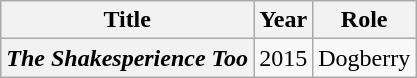<table class="wikitable sortable plainrowheaders">
<tr>
<th scope="col">Title</th>
<th scope="col">Year</th>
<th scope="col">Role</th>
</tr>
<tr>
<th scope="row"><em>The Shakesperience Too</em></th>
<td>2015</td>
<td>Dogberry</td>
</tr>
</table>
